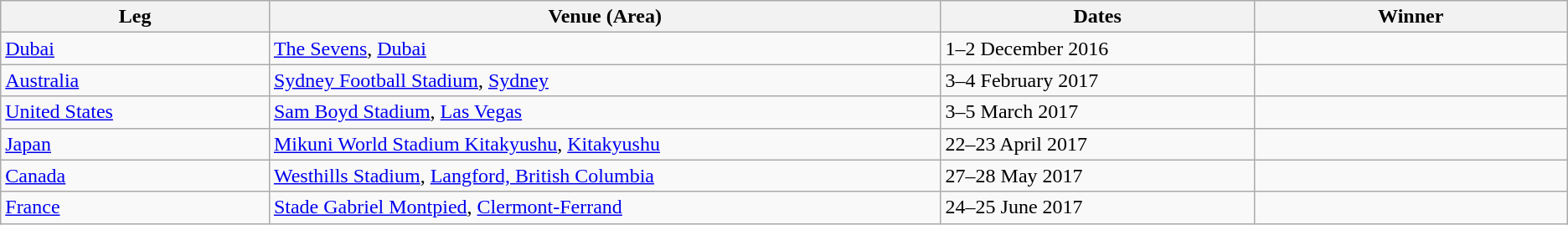<table class="wikitable sortable" style="text-align:left">
<tr>
<th width=6%>Leg</th>
<th width=15%>Venue (Area)</th>
<th width=7%>Dates</th>
<th width=7%>Winner</th>
</tr>
<tr>
<td><a href='#'>Dubai</a></td>
<td><a href='#'>The Sevens</a>, <a href='#'>Dubai</a></td>
<td>1–2 December 2016</td>
<td></td>
</tr>
<tr>
<td><a href='#'>Australia</a></td>
<td><a href='#'>Sydney Football Stadium</a>, <a href='#'>Sydney</a></td>
<td>3–4 February 2017</td>
<td></td>
</tr>
<tr>
<td><a href='#'>United States</a></td>
<td><a href='#'>Sam Boyd Stadium</a>, <a href='#'>Las Vegas</a></td>
<td>3–5 March 2017</td>
<td></td>
</tr>
<tr>
<td><a href='#'>Japan</a></td>
<td><a href='#'>Mikuni World Stadium Kitakyushu</a>, <a href='#'>Kitakyushu</a></td>
<td>22–23 April 2017</td>
<td><br></td>
</tr>
<tr>
<td><a href='#'>Canada</a></td>
<td><a href='#'>Westhills Stadium</a>, <a href='#'>Langford, British Columbia</a></td>
<td>27–28 May 2017</td>
<td></td>
</tr>
<tr>
<td><a href='#'>France</a></td>
<td><a href='#'>Stade Gabriel Montpied</a>, <a href='#'>Clermont-Ferrand</a></td>
<td>24–25 June 2017</td>
<td></td>
</tr>
</table>
